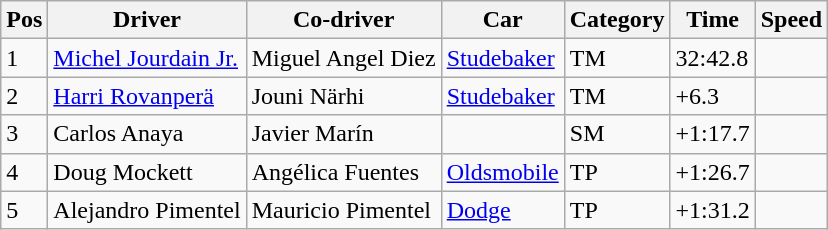<table class="wikitable">
<tr>
<th>Pos</th>
<th>Driver</th>
<th>Co-driver</th>
<th>Car</th>
<th>Category</th>
<th>Time</th>
<th>Speed</th>
</tr>
<tr>
<td>1</td>
<td> <a href='#'>Michel Jourdain Jr.</a></td>
<td> Miguel Angel Diez</td>
<td><a href='#'>Studebaker</a></td>
<td>TM</td>
<td>32:42.8</td>
<td></td>
</tr>
<tr>
<td>2</td>
<td> <a href='#'>Harri Rovanperä</a></td>
<td> Jouni Närhi</td>
<td><a href='#'>Studebaker</a></td>
<td>TM</td>
<td>+6.3</td>
<td></td>
</tr>
<tr>
<td>3</td>
<td> Carlos Anaya</td>
<td> Javier Marín</td>
<td></td>
<td>SM</td>
<td>+1:17.7</td>
<td></td>
</tr>
<tr>
<td>4</td>
<td> Doug Mockett</td>
<td> Angélica Fuentes</td>
<td><a href='#'>Oldsmobile</a></td>
<td>TP</td>
<td>+1:26.7</td>
<td></td>
</tr>
<tr>
<td>5</td>
<td> Alejandro Pimentel</td>
<td> Mauricio Pimentel</td>
<td><a href='#'>Dodge</a></td>
<td>TP</td>
<td>+1:31.2</td>
<td></td>
</tr>
</table>
